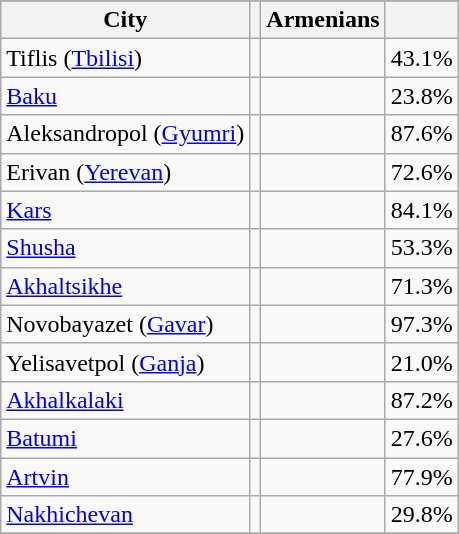<table class="sortable mw-datatable wikitable static-row-numbers">
<tr class=static-row-header style=vertical-align:bottom>
</tr>
<tr>
<th style=text-align:center>City</th>
<th style=text-align:center></th>
<th style=text-align:center>Armenians</th>
<th style=text-align:center></th>
</tr>
<tr>
<td>Tiflis (<a href='#'>Tbilisi</a>)</td>
<td></td>
<td></td>
<td>43.1%</td>
</tr>
<tr>
<td><a href='#'>Baku</a></td>
<td></td>
<td></td>
<td>23.8%</td>
</tr>
<tr>
<td>Aleksandropol (<a href='#'>Gyumri</a>)</td>
<td></td>
<td></td>
<td>87.6%</td>
</tr>
<tr>
<td>Erivan (<a href='#'>Yerevan</a>)</td>
<td></td>
<td></td>
<td>72.6%</td>
</tr>
<tr>
<td><a href='#'>Kars</a></td>
<td></td>
<td></td>
<td>84.1%</td>
</tr>
<tr>
<td><a href='#'>Shusha</a></td>
<td></td>
<td></td>
<td>53.3%</td>
</tr>
<tr>
<td><a href='#'>Akhaltsikhe</a></td>
<td></td>
<td></td>
<td>71.3%</td>
</tr>
<tr>
<td>Novobayazet (<a href='#'>Gavar</a>)</td>
<td></td>
<td></td>
<td>97.3%</td>
</tr>
<tr>
<td>Yelisavetpol (<a href='#'>Ganja</a>)</td>
<td></td>
<td></td>
<td>21.0%</td>
</tr>
<tr>
<td><a href='#'>Akhalkalaki</a></td>
<td></td>
<td></td>
<td>87.2%</td>
</tr>
<tr>
<td><a href='#'>Batumi</a></td>
<td></td>
<td></td>
<td>27.6%</td>
</tr>
<tr>
<td><a href='#'>Artvin</a></td>
<td></td>
<td></td>
<td>77.9%</td>
</tr>
<tr>
<td><a href='#'>Nakhichevan</a></td>
<td></td>
<td></td>
<td>29.8%</td>
</tr>
<tr>
</tr>
</table>
